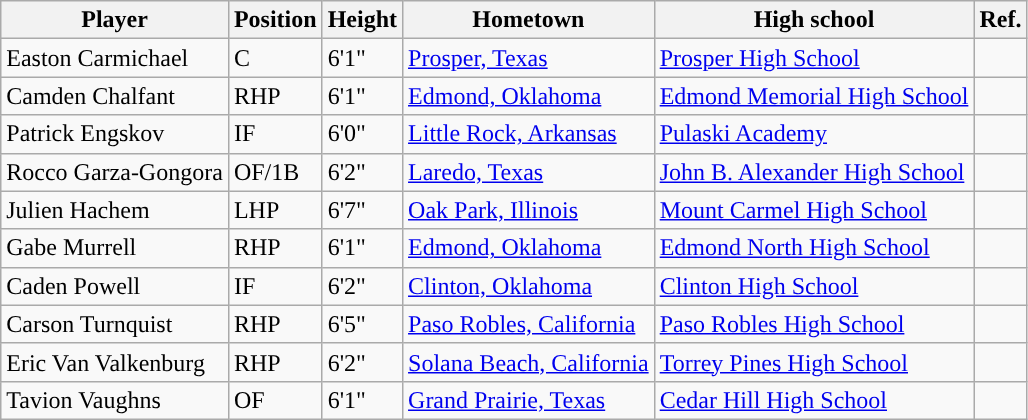<table class="wikitable sortable">
<tr>
<th style="text-align:center; ">Player</th>
<th style="text-align:center; ">Position</th>
<th style="text-align:center; ">Height</th>
<th style="text-align:center; ">Hometown</th>
<th style="text-align:center; ">High school</th>
<th style="text-align:center; ">Ref.</th>
</tr>
<tr>
<td>Easton Carmichael</td>
<td>C</td>
<td>6'1"</td>
<td><a href='#'>Prosper, Texas</a></td>
<td><a href='#'>Prosper High School</a></td>
<td></td>
</tr>
<tr>
<td>Camden Chalfant</td>
<td>RHP</td>
<td>6'1"</td>
<td><a href='#'>Edmond, Oklahoma</a></td>
<td><a href='#'>Edmond Memorial High School</a></td>
<td></td>
</tr>
<tr>
<td>Patrick Engskov</td>
<td>IF</td>
<td>6'0"</td>
<td><a href='#'>Little Rock, Arkansas</a></td>
<td><a href='#'>Pulaski Academy</a></td>
<td></td>
</tr>
<tr>
<td>Rocco Garza-Gongora</td>
<td>OF/1B</td>
<td>6'2"</td>
<td><a href='#'>Laredo, Texas</a></td>
<td><a href='#'>John B. Alexander High School</a></td>
<td></td>
</tr>
<tr>
<td>Julien Hachem</td>
<td>LHP</td>
<td>6'7"</td>
<td><a href='#'>Oak Park, Illinois</a></td>
<td><a href='#'>Mount Carmel High School</a></td>
<td></td>
</tr>
<tr>
<td>Gabe Murrell</td>
<td>RHP</td>
<td>6'1"</td>
<td><a href='#'>Edmond, Oklahoma</a></td>
<td><a href='#'>Edmond North High School</a></td>
<td></td>
</tr>
<tr>
<td>Caden Powell</td>
<td>IF</td>
<td>6'2"</td>
<td><a href='#'>Clinton, Oklahoma</a></td>
<td><a href='#'>Clinton High School</a></td>
<td></td>
</tr>
<tr>
<td>Carson Turnquist</td>
<td>RHP</td>
<td>6'5"</td>
<td><a href='#'>Paso Robles, California</a></td>
<td><a href='#'>Paso Robles High School</a></td>
<td></td>
</tr>
<tr>
<td>Eric Van Valkenburg</td>
<td>RHP</td>
<td>6'2"</td>
<td><a href='#'>Solana Beach, California</a></td>
<td><a href='#'>Torrey Pines High School</a></td>
<td></td>
</tr>
<tr>
<td>Tavion Vaughns</td>
<td>OF</td>
<td>6'1"</td>
<td><a href='#'>Grand Prairie, Texas</a></td>
<td><a href='#'>Cedar Hill High School</a></td>
<td></td>
</tr>
</table>
